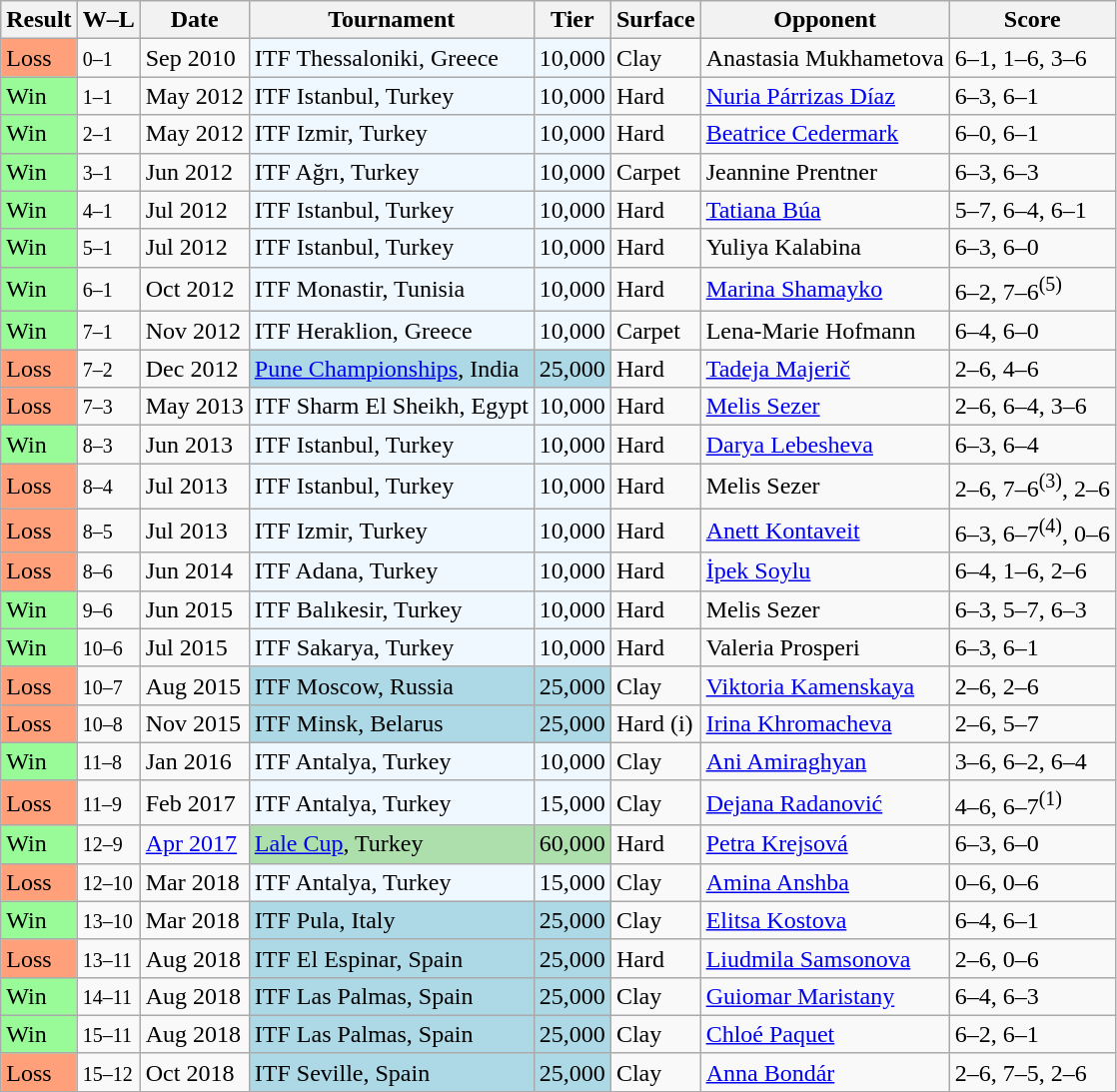<table class="sortable wikitable">
<tr>
<th>Result</th>
<th class="unsortable">W–L</th>
<th>Date</th>
<th>Tournament</th>
<th>Tier</th>
<th>Surface</th>
<th>Opponent</th>
<th class="unsortable">Score</th>
</tr>
<tr>
<td style="background:#ffa07a;">Loss</td>
<td><small>0–1</small></td>
<td>Sep 2010</td>
<td style="background:#f0f8ff;">ITF Thessaloniki, Greece</td>
<td style="background:#f0f8ff;">10,000</td>
<td>Clay</td>
<td> Anastasia Mukhametova</td>
<td>6–1, 1–6, 3–6</td>
</tr>
<tr>
<td style="background:#98fb98;">Win</td>
<td><small>1–1</small></td>
<td>May 2012</td>
<td style="background:#f0f8ff;">ITF Istanbul, Turkey</td>
<td style="background:#f0f8ff;">10,000</td>
<td>Hard</td>
<td> <a href='#'>Nuria Párrizas Díaz</a></td>
<td>6–3, 6–1</td>
</tr>
<tr>
<td style="background:#98fb98;">Win</td>
<td><small>2–1</small></td>
<td>May 2012</td>
<td style="background:#f0f8ff;">ITF Izmir, Turkey</td>
<td style="background:#f0f8ff;">10,000</td>
<td>Hard</td>
<td> <a href='#'>Beatrice Cedermark</a></td>
<td>6–0, 6–1</td>
</tr>
<tr>
<td style="background:#98fb98;">Win</td>
<td><small>3–1</small></td>
<td>Jun 2012</td>
<td style="background:#f0f8ff;">ITF Ağrı, Turkey</td>
<td style="background:#f0f8ff;">10,000</td>
<td>Carpet</td>
<td> Jeannine Prentner</td>
<td>6–3, 6–3</td>
</tr>
<tr>
<td style="background:#98fb98;">Win</td>
<td><small>4–1</small></td>
<td>Jul 2012</td>
<td style="background:#f0f8ff;">ITF Istanbul, Turkey</td>
<td style="background:#f0f8ff;">10,000</td>
<td>Hard</td>
<td> <a href='#'>Tatiana Búa</a></td>
<td>5–7, 6–4, 6–1</td>
</tr>
<tr>
<td style="background:#98fb98;">Win</td>
<td><small>5–1</small></td>
<td>Jul 2012</td>
<td style="background:#f0f8ff;">ITF Istanbul, Turkey</td>
<td style="background:#f0f8ff;">10,000</td>
<td>Hard</td>
<td> Yuliya Kalabina</td>
<td>6–3, 6–0</td>
</tr>
<tr>
<td style="background:#98fb98;">Win</td>
<td><small>6–1</small></td>
<td>Oct 2012</td>
<td style="background:#f0f8ff;">ITF Monastir, Tunisia</td>
<td style="background:#f0f8ff;">10,000</td>
<td>Hard</td>
<td> <a href='#'>Marina Shamayko</a></td>
<td>6–2, 7–6<sup>(5)</sup></td>
</tr>
<tr>
<td style="background:#98fb98;">Win</td>
<td><small>7–1</small></td>
<td>Nov 2012</td>
<td style="background:#f0f8ff;">ITF Heraklion, Greece</td>
<td style="background:#f0f8ff;">10,000</td>
<td>Carpet</td>
<td> Lena-Marie Hofmann</td>
<td>6–4, 6–0</td>
</tr>
<tr>
<td style="background:#ffa07a;">Loss</td>
<td><small>7–2</small></td>
<td>Dec 2012</td>
<td style="background:lightblue;"><a href='#'>Pune Championships</a>, India</td>
<td style="background:lightblue;">25,000</td>
<td>Hard</td>
<td> <a href='#'>Tadeja Majerič</a></td>
<td>2–6, 4–6</td>
</tr>
<tr>
<td style="background:#ffa07a;">Loss</td>
<td><small>7–3</small></td>
<td>May 2013</td>
<td style="background:#f0f8ff;">ITF Sharm El Sheikh, Egypt</td>
<td style="background:#f0f8ff;">10,000</td>
<td>Hard</td>
<td> <a href='#'>Melis Sezer</a></td>
<td>2–6, 6–4, 3–6</td>
</tr>
<tr>
<td style="background:#98fb98;">Win</td>
<td><small>8–3</small></td>
<td>Jun 2013</td>
<td style="background:#f0f8ff;">ITF Istanbul, Turkey</td>
<td style="background:#f0f8ff;">10,000</td>
<td>Hard</td>
<td> <a href='#'>Darya Lebesheva</a></td>
<td>6–3, 6–4</td>
</tr>
<tr>
<td style="background:#ffa07a;">Loss</td>
<td><small>8–4</small></td>
<td>Jul 2013</td>
<td style="background:#f0f8ff;">ITF Istanbul, Turkey</td>
<td style="background:#f0f8ff;">10,000</td>
<td>Hard</td>
<td> Melis Sezer</td>
<td>2–6, 7–6<sup>(3)</sup>, 2–6</td>
</tr>
<tr>
<td style="background:#ffa07a;">Loss</td>
<td><small>8–5</small></td>
<td>Jul 2013</td>
<td style="background:#f0f8ff;">ITF Izmir, Turkey</td>
<td style="background:#f0f8ff;">10,000</td>
<td>Hard</td>
<td> <a href='#'>Anett Kontaveit</a></td>
<td>6–3, 6–7<sup>(4)</sup>, 0–6</td>
</tr>
<tr>
<td style="background:#ffa07a;">Loss</td>
<td><small>8–6</small></td>
<td>Jun 2014</td>
<td style="background:#f0f8ff;">ITF Adana, Turkey</td>
<td style="background:#f0f8ff;">10,000</td>
<td>Hard</td>
<td> <a href='#'>İpek Soylu</a></td>
<td>6–4, 1–6, 2–6</td>
</tr>
<tr>
<td style="background:#98fb98;">Win</td>
<td><small>9–6</small></td>
<td>Jun 2015</td>
<td style="background:#f0f8ff;">ITF Balıkesir, Turkey</td>
<td style="background:#f0f8ff;">10,000</td>
<td>Hard</td>
<td> Melis Sezer</td>
<td>6–3, 5–7, 6–3</td>
</tr>
<tr>
<td style="background:#98fb98;">Win</td>
<td><small>10–6</small></td>
<td>Jul 2015</td>
<td style="background:#f0f8ff;">ITF Sakarya, Turkey</td>
<td style="background:#f0f8ff;">10,000</td>
<td>Hard</td>
<td> Valeria Prosperi</td>
<td>6–3, 6–1</td>
</tr>
<tr>
<td style="background:#ffa07a;">Loss</td>
<td><small>10–7</small></td>
<td>Aug 2015</td>
<td style="background:lightblue;">ITF Moscow, Russia</td>
<td style="background:lightblue;">25,000</td>
<td>Clay</td>
<td> <a href='#'>Viktoria Kamenskaya</a></td>
<td>2–6, 2–6</td>
</tr>
<tr>
<td style="background:#ffa07a;">Loss</td>
<td><small>10–8</small></td>
<td>Nov 2015</td>
<td style="background:lightblue;">ITF Minsk, Belarus</td>
<td style="background:lightblue;">25,000</td>
<td>Hard (i)</td>
<td> <a href='#'>Irina Khromacheva</a></td>
<td>2–6, 5–7</td>
</tr>
<tr>
<td style="background:#98fb98;">Win</td>
<td><small>11–8</small></td>
<td>Jan 2016</td>
<td style="background:#f0f8ff;">ITF Antalya, Turkey</td>
<td style="background:#f0f8ff;">10,000</td>
<td>Clay</td>
<td> <a href='#'>Ani Amiraghyan</a></td>
<td>3–6, 6–2, 6–4</td>
</tr>
<tr>
<td style="background:#ffa07a;">Loss</td>
<td><small>11–9</small></td>
<td>Feb 2017</td>
<td style="background:#f0f8ff;">ITF Antalya, Turkey</td>
<td style="background:#f0f8ff;">15,000</td>
<td>Clay</td>
<td> <a href='#'>Dejana Radanović</a></td>
<td>4–6, 6–7<sup>(1)</sup></td>
</tr>
<tr>
<td style="background:#98fb98;">Win</td>
<td><small>12–9</small></td>
<td><a href='#'>Apr 2017</a></td>
<td style="background:#addfad;"><a href='#'>Lale Cup</a>, Turkey</td>
<td style="background:#addfad;">60,000</td>
<td>Hard</td>
<td> <a href='#'>Petra Krejsová</a></td>
<td>6–3, 6–0</td>
</tr>
<tr>
<td style="background:#ffa07a;">Loss</td>
<td><small>12–10</small></td>
<td>Mar 2018</td>
<td style="background:#f0f8ff;">ITF Antalya, Turkey</td>
<td style="background:#f0f8ff;">15,000</td>
<td>Clay</td>
<td> <a href='#'>Amina Anshba</a></td>
<td>0–6, 0–6</td>
</tr>
<tr>
<td style="background:#98fb98;">Win</td>
<td><small>13–10</small></td>
<td>Mar 2018</td>
<td style="background:lightblue;">ITF Pula, Italy</td>
<td style="background:lightblue;">25,000</td>
<td>Clay</td>
<td> <a href='#'>Elitsa Kostova</a></td>
<td>6–4, 6–1</td>
</tr>
<tr>
<td style="background:#ffa07a;">Loss</td>
<td><small>13–11</small></td>
<td>Aug 2018</td>
<td style="background:lightblue;">ITF El Espinar, Spain</td>
<td style="background:lightblue;">25,000</td>
<td>Hard</td>
<td> <a href='#'>Liudmila Samsonova</a></td>
<td>2–6, 0–6</td>
</tr>
<tr>
<td style="background:#98fb98;">Win</td>
<td><small>14–11</small></td>
<td>Aug 2018</td>
<td style="background:lightblue;">ITF Las Palmas, Spain</td>
<td style="background:lightblue;">25,000</td>
<td>Clay</td>
<td> <a href='#'>Guiomar Maristany</a></td>
<td>6–4, 6–3</td>
</tr>
<tr>
<td style="background:#98fb98;">Win</td>
<td><small>15–11</small></td>
<td>Aug 2018</td>
<td style="background:lightblue;">ITF Las Palmas, Spain</td>
<td style="background:lightblue;">25,000</td>
<td>Clay</td>
<td> <a href='#'>Chloé Paquet</a></td>
<td>6–2, 6–1</td>
</tr>
<tr>
<td style="background:#ffa07a;">Loss</td>
<td><small>15–12</small></td>
<td>Oct 2018</td>
<td style="background:lightblue;">ITF Seville, Spain</td>
<td style="background:lightblue;">25,000</td>
<td>Clay</td>
<td> <a href='#'>Anna Bondár</a></td>
<td>2–6, 7–5, 2–6</td>
</tr>
</table>
